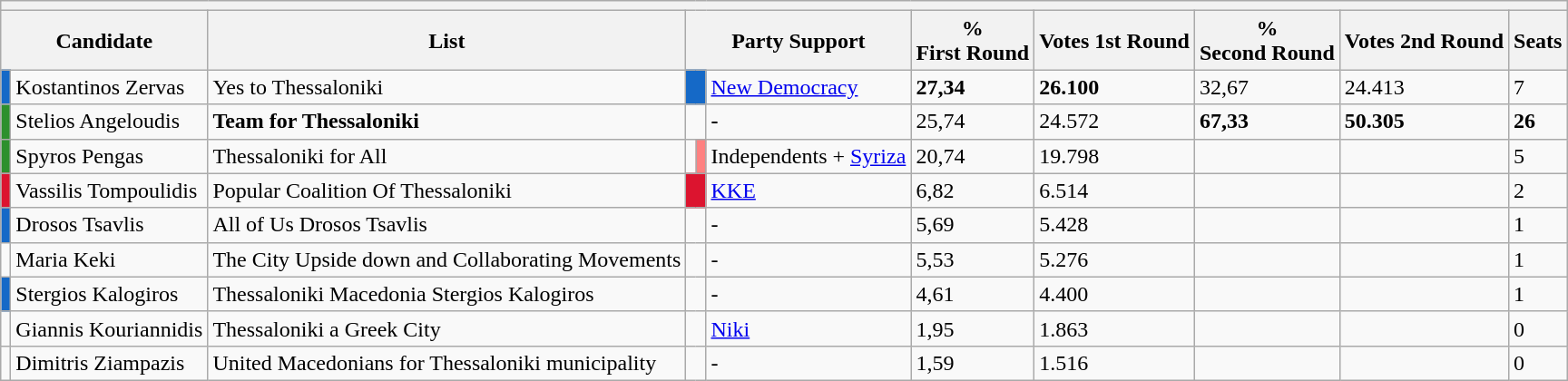<table class="wikitable">
<tr>
<th colspan="11"></th>
</tr>
<tr>
<th colspan="2">Candidate</th>
<th>List</th>
<th colspan="3">Party Support</th>
<th>%<br>First Round</th>
<th>Votes 1st Round</th>
<th>%<br>Second
Round</th>
<th>Votes 2nd Round</th>
<th>Seats</th>
</tr>
<tr>
<td style="background-color:#1569C7"></td>
<td>Kostantinos Zervas</td>
<td>Yes to Thessaloniki</td>
<td colspan="2" style="background-color:#1569C7"></td>
<td><a href='#'>New Democracy</a></td>
<td><strong>27,34</strong></td>
<td><strong>26.100</strong></td>
<td>32,67</td>
<td>24.413</td>
<td>7</td>
</tr>
<tr>
<td style="background-color:#2D902D"></td>
<td>Stelios Angeloudis</td>
<td><strong>Team for Thessaloniki</strong></td>
<td colspan="2" style="Party-color:PASOK"></td>
<td><strong>-</strong></td>
<td>25,74</td>
<td>24.572</td>
<td><strong>67,33</strong></td>
<td><strong>50.305</strong></td>
<td><strong>26</strong></td>
</tr>
<tr>
<td style="background-color:#2D902D"></td>
<td>Spyros Pengas</td>
<td>Thessaloniki for All</td>
<td style="background-color: "></td>
<td style="background-color:#ff8080"></td>
<td>Independents + <a href='#'>Syriza</a></td>
<td>20,74</td>
<td>19.798</td>
<td></td>
<td></td>
<td>5</td>
</tr>
<tr>
<td style="background-color:#DC142F"></td>
<td>Vassilis Tompoulidis</td>
<td>Popular Coalition Of Thessaloniki</td>
<td colspan="2" style="background-color:#DC142F"></td>
<td><a href='#'>KKE</a></td>
<td>6,82</td>
<td>6.514</td>
<td></td>
<td></td>
<td>2</td>
</tr>
<tr>
<td style="background-color:#1569C7"></td>
<td>Drosos Tsavlis</td>
<td>All of Us Drosos Tsavlis</td>
<td colspan="2" style="background-color: "></td>
<td>-</td>
<td>5,69</td>
<td>5.428</td>
<td></td>
<td></td>
<td>1</td>
</tr>
<tr>
<td style="background-color: "></td>
<td>Maria Keki</td>
<td>The City Upside down and Collaborating Movements</td>
<td colspan="2" style="background-color: "></td>
<td>-</td>
<td>5,53</td>
<td>5.276</td>
<td></td>
<td></td>
<td>1</td>
</tr>
<tr>
<td style="background-color:#1569C7"></td>
<td>Stergios Kalogiros</td>
<td>Thessaloniki Macedonia Stergios Kalogiros</td>
<td colspan="2" style="background-color: "></td>
<td>-</td>
<td>4,61</td>
<td>4.400</td>
<td></td>
<td></td>
<td>1</td>
</tr>
<tr>
<td style="background-color: "></td>
<td>Giannis Kouriannidis</td>
<td>Thessaloniki a Greek City</td>
<td colspan="2" style=></td>
<td><a href='#'>Niki</a></td>
<td>1,95</td>
<td>1.863</td>
<td></td>
<td></td>
<td>0</td>
</tr>
<tr>
<td style="background-color: "></td>
<td>Dimitris Ziampazis</td>
<td>United Macedonians for Thessaloniki municipality</td>
<td colspan="2" style="background-color: "></td>
<td>-</td>
<td>1,59</td>
<td>1.516</td>
<td></td>
<td></td>
<td>0</td>
</tr>
</table>
